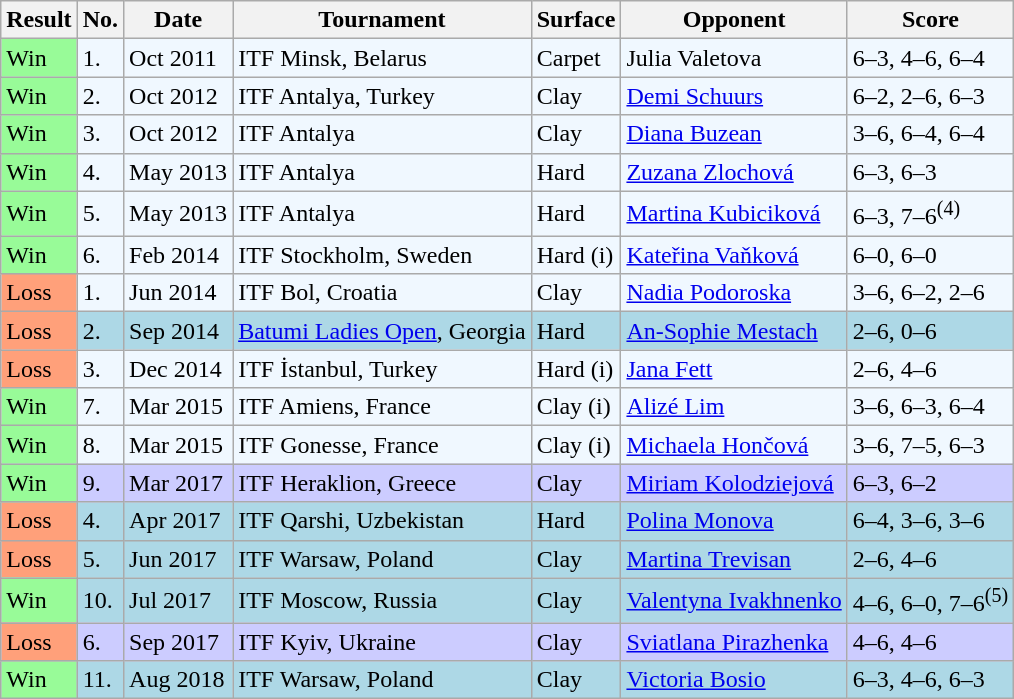<table class="sortable wikitable">
<tr>
<th>Result</th>
<th>No.</th>
<th>Date</th>
<th>Tournament</th>
<th>Surface</th>
<th>Opponent</th>
<th class="unsortable">Score</th>
</tr>
<tr style="background:#f0f8ff;">
<td style="background:#98fb98;">Win</td>
<td>1.</td>
<td>Oct 2011</td>
<td>ITF Minsk, Belarus</td>
<td>Carpet</td>
<td> Julia Valetova</td>
<td>6–3, 4–6, 6–4</td>
</tr>
<tr style="background:#f0f8ff;">
<td style="background:#98fb98;">Win</td>
<td>2.</td>
<td>Oct 2012</td>
<td>ITF Antalya, Turkey</td>
<td>Clay</td>
<td> <a href='#'>Demi Schuurs</a></td>
<td>6–2, 2–6, 6–3</td>
</tr>
<tr style="background:#f0f8ff;">
<td style="background:#98fb98;">Win</td>
<td>3.</td>
<td>Oct 2012</td>
<td>ITF Antalya</td>
<td>Clay</td>
<td> <a href='#'>Diana Buzean</a></td>
<td>3–6, 6–4, 6–4</td>
</tr>
<tr style="background:#f0f8ff;">
<td style="background:#98fb98;">Win</td>
<td>4.</td>
<td>May 2013</td>
<td>ITF Antalya</td>
<td>Hard</td>
<td> <a href='#'>Zuzana Zlochová</a></td>
<td>6–3, 6–3</td>
</tr>
<tr style="background:#f0f8ff;">
<td style="background:#98fb98;">Win</td>
<td>5.</td>
<td>May 2013</td>
<td>ITF Antalya</td>
<td>Hard</td>
<td> <a href='#'>Martina Kubiciková</a></td>
<td>6–3, 7–6<sup>(4)</sup></td>
</tr>
<tr style="background:#f0f8ff;">
<td style="background:#98fb98;">Win</td>
<td>6.</td>
<td>Feb 2014</td>
<td>ITF Stockholm, Sweden</td>
<td>Hard (i)</td>
<td> <a href='#'>Kateřina Vaňková</a></td>
<td>6–0, 6–0</td>
</tr>
<tr style="background:#f0f8ff;">
<td style="background:#ffa07a;">Loss</td>
<td>1.</td>
<td>Jun 2014</td>
<td>ITF Bol, Croatia</td>
<td>Clay</td>
<td> <a href='#'>Nadia Podoroska</a></td>
<td>3–6, 6–2, 2–6</td>
</tr>
<tr style="background:lightblue;">
<td style="background:#ffa07a;">Loss</td>
<td>2.</td>
<td>Sep 2014</td>
<td><a href='#'>Batumi Ladies Open</a>, Georgia</td>
<td>Hard</td>
<td> <a href='#'>An-Sophie Mestach</a></td>
<td>2–6, 0–6</td>
</tr>
<tr style="background:#f0f8ff;">
<td style="background:#ffa07a;">Loss</td>
<td>3.</td>
<td>Dec 2014</td>
<td>ITF İstanbul, Turkey</td>
<td>Hard (i)</td>
<td> <a href='#'>Jana Fett</a></td>
<td>2–6, 4–6</td>
</tr>
<tr style="background:#f0f8ff;">
<td style="background:#98fb98;">Win</td>
<td>7.</td>
<td>Mar 2015</td>
<td>ITF Amiens, France</td>
<td>Clay (i)</td>
<td> <a href='#'>Alizé Lim</a></td>
<td>3–6, 6–3, 6–4</td>
</tr>
<tr style="background:#f0f8ff;">
<td style="background:#98fb98;">Win</td>
<td>8.</td>
<td>Mar 2015</td>
<td>ITF Gonesse, France</td>
<td>Clay (i)</td>
<td> <a href='#'>Michaela Hončová</a></td>
<td>3–6, 7–5, 6–3</td>
</tr>
<tr style="background:#ccccff;">
<td style="background:#98fb98;">Win</td>
<td>9.</td>
<td>Mar 2017</td>
<td>ITF Heraklion, Greece</td>
<td>Clay</td>
<td> <a href='#'>Miriam Kolodziejová</a></td>
<td>6–3, 6–2</td>
</tr>
<tr style="background:lightblue;">
<td style="background:#ffa07a;">Loss</td>
<td>4.</td>
<td>Apr 2017</td>
<td>ITF Qarshi, Uzbekistan</td>
<td>Hard</td>
<td> <a href='#'>Polina Monova</a></td>
<td>6–4, 3–6, 3–6</td>
</tr>
<tr style="background:lightblue;">
<td style="background:#ffa07a;">Loss</td>
<td>5.</td>
<td>Jun 2017</td>
<td>ITF Warsaw, Poland</td>
<td>Clay</td>
<td> <a href='#'>Martina Trevisan</a></td>
<td>2–6, 4–6</td>
</tr>
<tr style="background:lightblue;">
<td style="background:#98fb98;">Win</td>
<td>10.</td>
<td>Jul 2017</td>
<td>ITF Moscow, Russia</td>
<td>Clay</td>
<td> <a href='#'>Valentyna Ivakhnenko</a></td>
<td>4–6, 6–0, 7–6<sup>(5)</sup></td>
</tr>
<tr style="background:#ccccff;">
<td style="background:#ffa07a;">Loss</td>
<td>6.</td>
<td>Sep 2017</td>
<td>ITF Kyiv, Ukraine</td>
<td>Clay</td>
<td> <a href='#'>Sviatlana Pirazhenka</a></td>
<td>4–6, 4–6</td>
</tr>
<tr style="background:lightblue;">
<td style="background:#98fb98;">Win</td>
<td>11.</td>
<td>Aug 2018</td>
<td>ITF Warsaw, Poland</td>
<td>Clay</td>
<td> <a href='#'>Victoria Bosio</a></td>
<td>6–3, 4–6, 6–3</td>
</tr>
</table>
